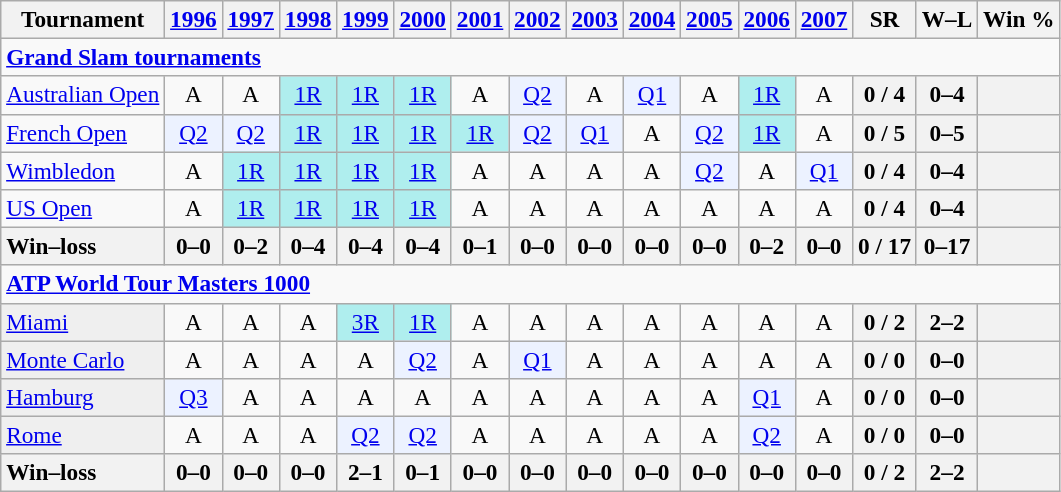<table class=wikitable style=text-align:center;font-size:97%>
<tr>
<th>Tournament</th>
<th><a href='#'>1996</a></th>
<th><a href='#'>1997</a></th>
<th><a href='#'>1998</a></th>
<th><a href='#'>1999</a></th>
<th><a href='#'>2000</a></th>
<th><a href='#'>2001</a></th>
<th><a href='#'>2002</a></th>
<th><a href='#'>2003</a></th>
<th><a href='#'>2004</a></th>
<th><a href='#'>2005</a></th>
<th><a href='#'>2006</a></th>
<th><a href='#'>2007</a></th>
<th>SR</th>
<th>W–L</th>
<th>Win %</th>
</tr>
<tr>
<td colspan=20 align=left><a href='#'><strong>Grand Slam tournaments</strong></a></td>
</tr>
<tr>
<td align=left><a href='#'>Australian Open</a></td>
<td>A</td>
<td>A</td>
<td style=background:#afeeee><a href='#'>1R</a></td>
<td style=background:#afeeee><a href='#'>1R</a></td>
<td style=background:#afeeee><a href='#'>1R</a></td>
<td>A</td>
<td style=background:#ecf2ff><a href='#'>Q2</a></td>
<td>A</td>
<td style=background:#ecf2ff><a href='#'>Q1</a></td>
<td>A</td>
<td style=background:#afeeee><a href='#'>1R</a></td>
<td>A</td>
<th>0 / 4</th>
<th>0–4</th>
<th></th>
</tr>
<tr>
<td align=left><a href='#'>French Open</a></td>
<td style=background:#ecf2ff><a href='#'>Q2</a></td>
<td style=background:#ecf2ff><a href='#'>Q2</a></td>
<td style=background:#afeeee><a href='#'>1R</a></td>
<td style=background:#afeeee><a href='#'>1R</a></td>
<td style=background:#afeeee><a href='#'>1R</a></td>
<td style=background:#afeeee><a href='#'>1R</a></td>
<td style=background:#ecf2ff><a href='#'>Q2</a></td>
<td style=background:#ecf2ff><a href='#'>Q1</a></td>
<td>A</td>
<td style=background:#ecf2ff><a href='#'>Q2</a></td>
<td style=background:#afeeee><a href='#'>1R</a></td>
<td>A</td>
<th>0 / 5</th>
<th>0–5</th>
<th></th>
</tr>
<tr>
<td align=left><a href='#'>Wimbledon</a></td>
<td>A</td>
<td style=background:#afeeee><a href='#'>1R</a></td>
<td style=background:#afeeee><a href='#'>1R</a></td>
<td style=background:#afeeee><a href='#'>1R</a></td>
<td style=background:#afeeee><a href='#'>1R</a></td>
<td>A</td>
<td>A</td>
<td>A</td>
<td>A</td>
<td style=background:#ecf2ff><a href='#'>Q2</a></td>
<td>A</td>
<td style=background:#ecf2ff><a href='#'>Q1</a></td>
<th>0 / 4</th>
<th>0–4</th>
<th></th>
</tr>
<tr>
<td align=left><a href='#'>US Open</a></td>
<td>A</td>
<td style=background:#afeeee><a href='#'>1R</a></td>
<td style=background:#afeeee><a href='#'>1R</a></td>
<td style=background:#afeeee><a href='#'>1R</a></td>
<td style=background:#afeeee><a href='#'>1R</a></td>
<td>A</td>
<td>A</td>
<td>A</td>
<td>A</td>
<td>A</td>
<td>A</td>
<td>A</td>
<th>0 / 4</th>
<th>0–4</th>
<th></th>
</tr>
<tr>
<th style=text-align:left>Win–loss</th>
<th>0–0</th>
<th>0–2</th>
<th>0–4</th>
<th>0–4</th>
<th>0–4</th>
<th>0–1</th>
<th>0–0</th>
<th>0–0</th>
<th>0–0</th>
<th>0–0</th>
<th>0–2</th>
<th>0–0</th>
<th>0 / 17</th>
<th>0–17</th>
<th></th>
</tr>
<tr>
<td colspan=20 align=left><strong><a href='#'>ATP World Tour Masters 1000</a></strong></td>
</tr>
<tr>
<td bgcolor=efefef align=left><a href='#'>Miami</a></td>
<td>A</td>
<td>A</td>
<td>A</td>
<td bgcolor=afeeee><a href='#'>3R</a></td>
<td bgcolor=afeeee><a href='#'>1R</a></td>
<td>A</td>
<td>A</td>
<td>A</td>
<td>A</td>
<td>A</td>
<td>A</td>
<td>A</td>
<th>0 / 2</th>
<th>2–2</th>
<th></th>
</tr>
<tr>
<td bgcolor=efefef align=left><a href='#'>Monte Carlo</a></td>
<td>A</td>
<td>A</td>
<td>A</td>
<td>A</td>
<td bgcolor=ecf2ff><a href='#'>Q2</a></td>
<td>A</td>
<td bgcolor=ecf2ff><a href='#'>Q1</a></td>
<td>A</td>
<td>A</td>
<td>A</td>
<td>A</td>
<td>A</td>
<th>0 / 0</th>
<th>0–0</th>
<th></th>
</tr>
<tr>
<td bgcolor=efefef align=left><a href='#'>Hamburg</a></td>
<td bgcolor=ecf2ff><a href='#'>Q3</a></td>
<td>A</td>
<td>A</td>
<td>A</td>
<td>A</td>
<td>A</td>
<td>A</td>
<td>A</td>
<td>A</td>
<td>A</td>
<td bgcolor=ecf2ff><a href='#'>Q1</a></td>
<td>A</td>
<th>0 / 0</th>
<th>0–0</th>
<th></th>
</tr>
<tr>
<td bgcolor=efefef align=left><a href='#'>Rome</a></td>
<td>A</td>
<td>A</td>
<td>A</td>
<td bgcolor=ecf2ff><a href='#'>Q2</a></td>
<td bgcolor=ecf2ff><a href='#'>Q2</a></td>
<td>A</td>
<td>A</td>
<td>A</td>
<td>A</td>
<td>A</td>
<td bgcolor=ecf2ff><a href='#'>Q2</a></td>
<td>A</td>
<th>0 / 0</th>
<th>0–0</th>
<th></th>
</tr>
<tr>
<th style=text-align:left>Win–loss</th>
<th>0–0</th>
<th>0–0</th>
<th>0–0</th>
<th>2–1</th>
<th>0–1</th>
<th>0–0</th>
<th>0–0</th>
<th>0–0</th>
<th>0–0</th>
<th>0–0</th>
<th>0–0</th>
<th>0–0</th>
<th>0 / 2</th>
<th>2–2</th>
<th></th>
</tr>
</table>
